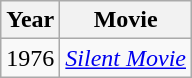<table class="wikitable">
<tr valign="top">
<th>Year</th>
<th>Movie</th>
</tr>
<tr valign="top">
<td>1976</td>
<td><em><a href='#'>Silent Movie</a></em></td>
</tr>
</table>
